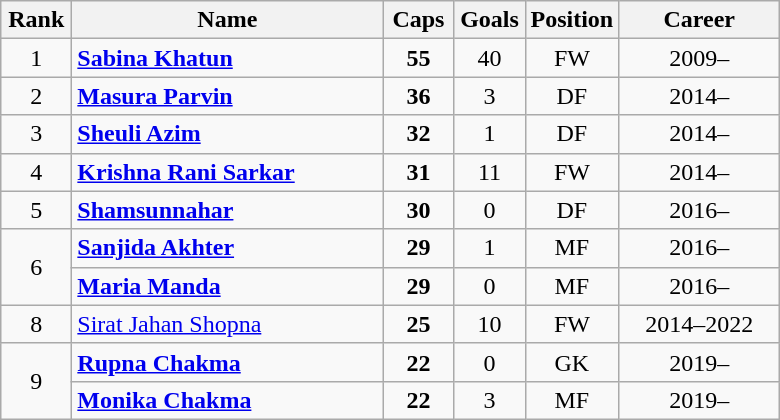<table class="wikitable sortable" style=text-align:center>
<tr>
<th width=40>Rank</th>
<th width=200>Name</th>
<th width=40>Caps</th>
<th width=40>Goals</th>
<th width=40>Position</th>
<th width=100>Career</th>
</tr>
<tr>
<td>1</td>
<td align=left><strong><a href='#'>Sabina Khatun</a></strong></td>
<td><strong>55</strong></td>
<td>40</td>
<td>FW</td>
<td>2009–</td>
</tr>
<tr>
<td>2</td>
<td align=left><strong><a href='#'>Masura Parvin</a></strong></td>
<td><strong>36</strong></td>
<td>3</td>
<td>DF</td>
<td>2014–</td>
</tr>
<tr>
<td>3</td>
<td align=left><strong><a href='#'>Sheuli Azim</a></strong></td>
<td><strong>32</strong></td>
<td>1</td>
<td>DF</td>
<td>2014–</td>
</tr>
<tr>
<td>4</td>
<td align=left><strong><a href='#'>Krishna Rani Sarkar</a></strong></td>
<td><strong>31</strong></td>
<td>11</td>
<td>FW</td>
<td>2014–</td>
</tr>
<tr>
<td>5</td>
<td align=left><strong><a href='#'>Shamsunnahar</a></strong></td>
<td><strong>30</strong></td>
<td>0</td>
<td>DF</td>
<td>2016–</td>
</tr>
<tr>
<td rowspan=2>6</td>
<td align=left><strong><a href='#'>Sanjida Akhter</a></strong></td>
<td><strong>29</strong></td>
<td>1</td>
<td>MF</td>
<td>2016–</td>
</tr>
<tr>
<td align=left><strong><a href='#'>Maria Manda</a></strong></td>
<td><strong>29</strong></td>
<td>0</td>
<td>MF</td>
<td>2016–</td>
</tr>
<tr>
<td>8</td>
<td align=left><a href='#'>Sirat Jahan Shopna</a></td>
<td><strong>25</strong></td>
<td>10</td>
<td>FW</td>
<td>2014–2022</td>
</tr>
<tr>
<td rowspan=2>9</td>
<td align=left><strong><a href='#'>Rupna Chakma</a></strong></td>
<td><strong>22</strong></td>
<td>0</td>
<td>GK</td>
<td>2019–</td>
</tr>
<tr>
<td align=left><strong><a href='#'>Monika Chakma</a></strong></td>
<td><strong>22</strong></td>
<td>3</td>
<td>MF</td>
<td>2019–</td>
</tr>
</table>
